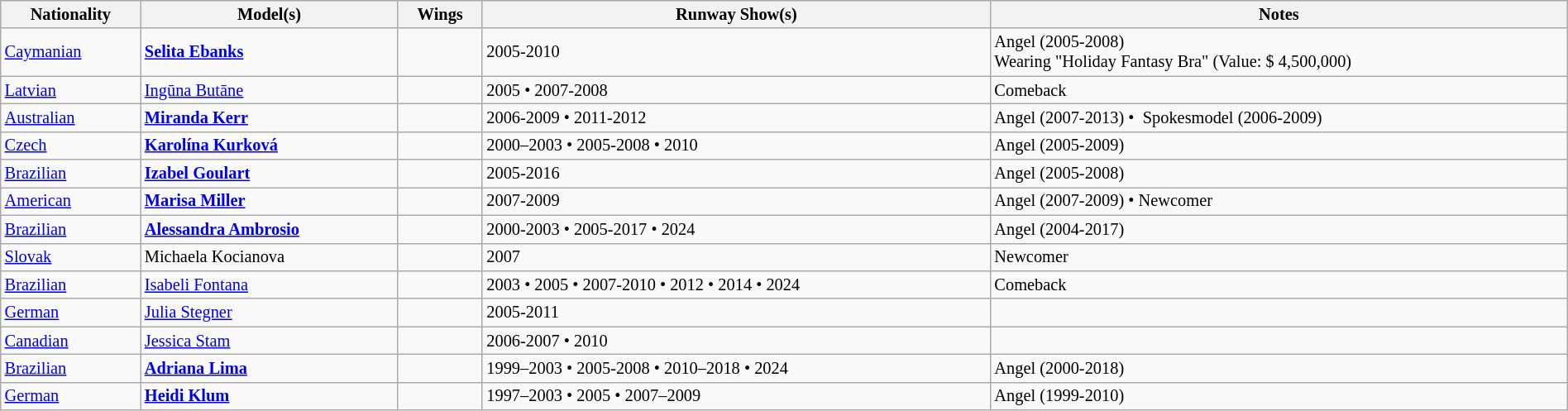<table class="sortable wikitable"  style="font-size:85%; width:100%;">
<tr>
<th style="text-align:center;">Nationality<br></th>
<th style="text-align:center;">Model(s)<br></th>
<th style="text-align:center;">Wings<br></th>
<th style="text-align:center;">Runway Show(s)<br></th>
<th style="text-align:center;">Notes</th>
</tr>
<tr>
<td> <a href='#'>Caymanian</a></td>
<td><strong><a href='#'>Selita Ebanks</a></strong></td>
<td></td>
<td>2005-2010</td>
<td> Angel (2005-2008) <br> Wearing "Holiday Fantasy Bra" (Value: $ 4,500,000)</td>
</tr>
<tr>
<td> <a href='#'>Latvian</a></td>
<td><a href='#'>Ingūna Butāne</a></td>
<td></td>
<td>2005 • 2007-2008</td>
<td>Comeback</td>
</tr>
<tr>
<td> <a href='#'>Australian</a></td>
<td><strong><a href='#'>Miranda Kerr</a></strong></td>
<td></td>
<td>2006-2009 • 2011-2012</td>
<td> Angel (2007-2013) •  Spokesmodel (2006-2009)</td>
</tr>
<tr>
<td> <a href='#'>Czech</a></td>
<td><strong><a href='#'>Karolína Kurková</a></strong></td>
<td align="center"></td>
<td>2000–2003 • 2005-2008 • 2010</td>
<td> Angel (2005-2009)</td>
</tr>
<tr>
<td> <a href='#'>Brazilian</a></td>
<td><strong><a href='#'>Izabel Goulart</a></strong></td>
<td></td>
<td>2005-2016</td>
<td> Angel (2005-2008)</td>
</tr>
<tr>
<td> <a href='#'>American</a></td>
<td><strong><a href='#'>Marisa Miller</a></strong></td>
<td></td>
<td>2007-2009</td>
<td> Angel (2007-2009) • Newcomer</td>
</tr>
<tr>
<td> <a href='#'>Brazilian</a></td>
<td><strong><a href='#'>Alessandra Ambrosio</a></strong></td>
<td></td>
<td>2000-2003 • 2005-2017 • 2024</td>
<td> Angel (2004-2017)</td>
</tr>
<tr>
<td> <a href='#'>Slovak</a></td>
<td>Michaela Kocianova</td>
<td></td>
<td>2007</td>
<td>Newcomer</td>
</tr>
<tr>
<td> <a href='#'>Brazilian</a></td>
<td><a href='#'>Isabeli Fontana</a></td>
<td></td>
<td>2003 • 2005 • 2007-2010 • 2012 • 2014 • 2024</td>
<td>Comeback</td>
</tr>
<tr>
<td> <a href='#'>German</a></td>
<td><a href='#'>Julia Stegner</a></td>
<td></td>
<td>2005-2011</td>
<td></td>
</tr>
<tr>
<td> <a href='#'>Canadian</a></td>
<td><a href='#'>Jessica Stam</a></td>
<td></td>
<td>2006-2007 • 2010</td>
<td></td>
</tr>
<tr>
<td> <a href='#'>Brazilian</a></td>
<td><strong><a href='#'>Adriana Lima</a></strong></td>
<td></td>
<td>1999–2003 • 2005-2008 • 2010–2018 • 2024</td>
<td> Angel (2000-2018)</td>
</tr>
<tr>
<td> <a href='#'>German</a></td>
<td><strong><a href='#'>Heidi Klum</a></strong></td>
<td align="center"></td>
<td>1997–2003 • 2005 • 2007–2009</td>
<td> Angel (1999-2010)</td>
</tr>
</table>
